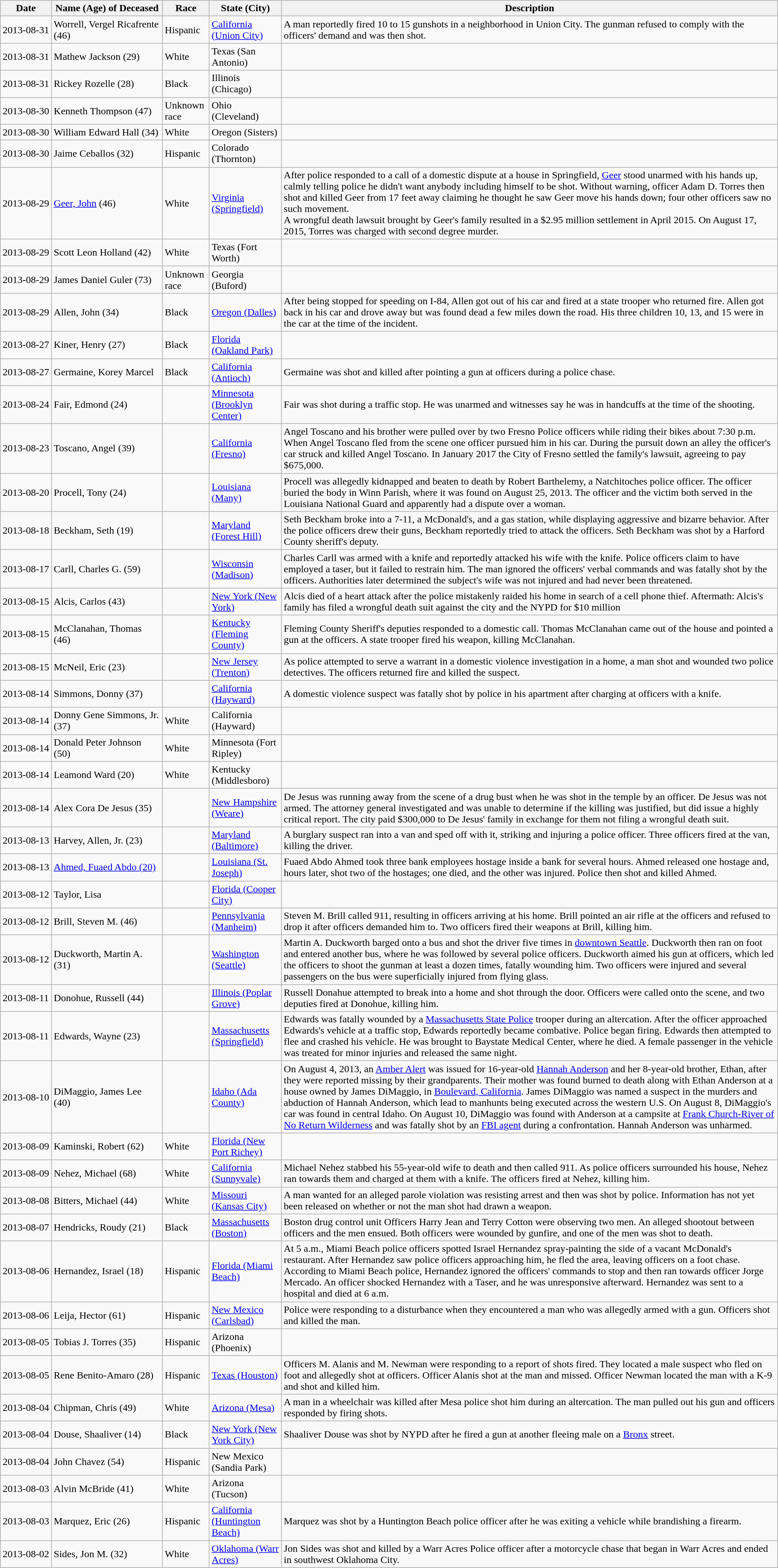<table class="wikitable sortable" border="1" id="killed">
<tr>
<th>Date</th>
<th nowrap>Name (Age) of Deceased</th>
<th>Race</th>
<th>State (City)</th>
<th>Description</th>
</tr>
<tr>
<td nowrap>2013-08-31</td>
<td>Worrell, Vergel Ricafrente (46)</td>
<td>Hispanic</td>
<td><a href='#'>California (Union City)</a></td>
<td>A man reportedly fired 10 to 15 gunshots in a neighborhood in Union City. The gunman refused to comply with the officers' demand and was then shot.</td>
</tr>
<tr>
<td>2013-08-31</td>
<td>Mathew Jackson (29)</td>
<td>White</td>
<td>Texas (San Antonio)</td>
<td></td>
</tr>
<tr>
<td>2013-08-31</td>
<td>Rickey Rozelle (28)</td>
<td>Black</td>
<td>Illinois (Chicago)</td>
<td></td>
</tr>
<tr>
<td>2013-08-30</td>
<td>Kenneth Thompson (47)</td>
<td>Unknown race</td>
<td>Ohio (Cleveland)</td>
<td></td>
</tr>
<tr>
<td>2013-08-30</td>
<td>William Edward Hall (34)</td>
<td>White</td>
<td>Oregon (Sisters)</td>
<td></td>
</tr>
<tr>
<td>2013-08-30</td>
<td>Jaime Ceballos (32)</td>
<td>Hispanic</td>
<td>Colorado (Thornton)</td>
<td></td>
</tr>
<tr>
<td>2013-08-29</td>
<td><a href='#'>Geer, John</a> (46)</td>
<td>White</td>
<td><a href='#'>Virginia (Springfield)</a></td>
<td>After police responded to a call of a domestic dispute at a house in Springfield, <a href='#'>Geer</a> stood unarmed with his hands up, calmly telling police he didn't want anybody including himself to be shot.  Without warning, officer Adam D. Torres then shot and killed Geer from 17 feet away claiming he thought he saw Geer move his hands down; four other officers saw no such movement.<br>A wrongful death lawsuit brought by Geer's family resulted in a $2.95 million settlement in April 2015. On August 17, 2015, Torres was charged with second degree murder.</td>
</tr>
<tr>
<td>2013-08-29</td>
<td>Scott Leon Holland (42)</td>
<td>White</td>
<td>Texas (Fort Worth)</td>
<td></td>
</tr>
<tr>
<td>2013-08-29</td>
<td>James Daniel Guler (73)</td>
<td>Unknown race</td>
<td>Georgia (Buford)</td>
<td></td>
</tr>
<tr>
<td>2013-08-29</td>
<td>Allen, John (34)</td>
<td>Black</td>
<td><a href='#'>Oregon (Dalles)</a></td>
<td>After being stopped for speeding on I-84, Allen got out of his car and fired at a state trooper who returned fire. Allen got back in his car and drove away but was found dead a few miles down the road. His three children 10, 13, and 15 were in the car at the time of the incident.</td>
</tr>
<tr>
<td>2013-08-27</td>
<td>Kiner, Henry (27)</td>
<td>Black</td>
<td><a href='#'>Florida (Oakland Park)</a></td>
<td></td>
</tr>
<tr>
<td>2013-08-27</td>
<td>Germaine, Korey Marcel</td>
<td>Black</td>
<td><a href='#'>California (Antioch)</a></td>
<td>Germaine was shot and killed after pointing a gun at officers during a police chase.</td>
</tr>
<tr>
<td>2013-08-24</td>
<td>Fair, Edmond (24)</td>
<td></td>
<td><a href='#'>Minnesota (Brooklyn Center)</a></td>
<td>Fair was shot during a traffic stop. He was unarmed and witnesses say he was in handcuffs at the time of the shooting.</td>
</tr>
<tr>
<td>2013-08-23</td>
<td>Toscano, Angel (39)</td>
<td></td>
<td><a href='#'>California (Fresno)</a></td>
<td>Angel Toscano and his brother were pulled over by two Fresno Police officers while riding their bikes about 7:30 p.m.  When Angel Toscano fled from the scene one officer pursued him in his car.  During the pursuit down an alley the officer's car struck and killed Angel Toscano. In January 2017 the City of Fresno settled the family's lawsuit, agreeing to pay $675,000.</td>
</tr>
<tr>
<td>2013-08-20</td>
<td>Procell, Tony (24)</td>
<td></td>
<td><a href='#'>Louisiana (Many)</a></td>
<td>Procell was allegedly kidnapped and beaten to death by Robert Barthelemy, a Natchitoches police officer. The officer buried the body in Winn Parish, where it was found on August 25, 2013. The officer and the victim both served in the Louisiana National Guard and apparently had a dispute over a woman.</td>
</tr>
<tr>
<td>2013-08-18</td>
<td>Beckham, Seth (19)</td>
<td></td>
<td><a href='#'>Maryland (Forest Hill)</a></td>
<td>Seth Beckham broke into a 7-11, a McDonald's, and a gas station, while displaying aggressive and bizarre behavior. After the police officers drew their guns, Beckham reportedly tried to attack the officers. Seth Beckham was shot by a Harford County sheriff's deputy.</td>
</tr>
<tr>
<td>2013-08-17</td>
<td>Carll, Charles G. (59)</td>
<td></td>
<td><a href='#'>Wisconsin (Madison)</a></td>
<td>Charles Carll was armed with a knife and reportedly attacked his wife with the knife. Police officers claim to have employed a taser, but it failed to restrain him. The man ignored the officers' verbal commands and was fatally shot by the officers. Authorities later determined the subject's wife was not injured and had never been threatened.</td>
</tr>
<tr>
<td>2013-08-15</td>
<td>Alcis, Carlos (43)</td>
<td></td>
<td><a href='#'>New York (New York)</a></td>
<td>Alcis died of a heart attack after the police mistakenly raided his home in search of a cell phone thief. Aftermath: Alcis's family has filed a wrongful death suit against the city and the NYPD for $10 million</td>
</tr>
<tr>
<td>2013-08-15</td>
<td>McClanahan, Thomas (46)</td>
<td></td>
<td><a href='#'>Kentucky (Fleming County)</a></td>
<td>Fleming County Sheriff's deputies responded to a domestic call. Thomas McClanahan came out of the house and pointed a gun at the officers. A state trooper fired his weapon, killing McClanahan.</td>
</tr>
<tr>
<td>2013-08-15</td>
<td>McNeil, Eric (23)</td>
<td></td>
<td><a href='#'>New Jersey (Trenton)</a></td>
<td>As police attempted to serve a warrant in a domestic violence investigation in a home, a man shot and wounded two police detectives. The officers returned fire and killed the suspect.</td>
</tr>
<tr>
<td>2013-08-14</td>
<td>Simmons, Donny (37)</td>
<td></td>
<td><a href='#'>California (Hayward)</a></td>
<td>A domestic violence suspect was fatally shot by police in his apartment after charging at officers with a knife.</td>
</tr>
<tr>
<td>2013-08-14</td>
<td>Donny Gene Simmons, Jr. (37)</td>
<td>White</td>
<td>California (Hayward)</td>
<td></td>
</tr>
<tr>
<td>2013-08-14</td>
<td>Donald Peter Johnson (50)</td>
<td>White</td>
<td>Minnesota (Fort Ripley)</td>
<td></td>
</tr>
<tr>
<td>2013-08-14</td>
<td>Leamond Ward (20)</td>
<td>White</td>
<td>Kentucky (Middlesboro)</td>
<td></td>
</tr>
<tr>
<td>2013-08-14</td>
<td>Alex Cora De Jesus (35)</td>
<td></td>
<td><a href='#'>New Hampshire (Weare)</a></td>
<td>De Jesus was running away from the scene of a drug bust when he was shot in the temple by an officer.  De Jesus was not armed.  The attorney general investigated and was unable to determine if the killing was justified, but did issue a highly critical report.  The city paid $300,000 to De Jesus' family in exchange for them not filing a wrongful death suit.</td>
</tr>
<tr>
<td>2013-08-13</td>
<td>Harvey, Allen, Jr. (23)</td>
<td></td>
<td><a href='#'>Maryland (Baltimore)</a></td>
<td>A burglary suspect ran into a van and sped off with it, striking and injuring a police officer. Three officers fired at the van, killing the driver.</td>
</tr>
<tr>
<td>2013-08-13</td>
<td><a href='#'>Ahmed, Fuaed Abdo (20)</a></td>
<td></td>
<td><a href='#'>Louisiana (St. Joseph)</a></td>
<td>Fuaed Abdo Ahmed took three bank employees hostage inside a bank for several hours. Ahmed released one hostage and, hours later, shot two of the hostages; one died, and the other was injured. Police then shot and killed Ahmed.</td>
</tr>
<tr>
<td>2013-08-12</td>
<td>Taylor, Lisa</td>
<td></td>
<td><a href='#'>Florida (Cooper City)</a></td>
<td></td>
</tr>
<tr>
<td>2013-08-12</td>
<td>Brill, Steven M. (46)</td>
<td></td>
<td><a href='#'>Pennsylvania (Manheim)</a></td>
<td>Steven M. Brill called 911, resulting in officers arriving at his home. Brill pointed an air rifle at the officers and refused to drop it after officers demanded him to. Two officers fired their weapons at Brill, killing him.</td>
</tr>
<tr>
<td>2013-08-12</td>
<td>Duckworth, Martin A. (31)</td>
<td></td>
<td><a href='#'>Washington (Seattle)</a></td>
<td>Martin A. Duckworth barged onto a bus and shot the driver five times in <a href='#'>downtown Seattle</a>. Duckworth then ran on foot and entered another bus, where he was followed by several police officers. Duckworth aimed his gun at officers, which led the officers to shoot the gunman at least a dozen times, fatally wounding him. Two officers were injured and several passengers on the bus were superficially injured from flying glass.</td>
</tr>
<tr>
<td>2013-08-11</td>
<td>Donohue, Russell (44)</td>
<td></td>
<td><a href='#'>Illinois (Poplar Grove)</a></td>
<td>Russell Donahue attempted to break into a home and shot through the door. Officers were called onto the scene, and two deputies fired at Donohue, killing him.</td>
</tr>
<tr>
<td>2013-08-11</td>
<td>Edwards, Wayne (23)</td>
<td></td>
<td><a href='#'>Massachusetts (Springfield)</a></td>
<td>Edwards was fatally wounded by a <a href='#'>Massachusetts State Police</a> trooper during an altercation. After the officer approached Edwards's vehicle at a traffic stop, Edwards reportedly became combative. Police began firing. Edwards then attempted to flee and crashed his vehicle. He was brought to Baystate Medical Center, where he died. A female passenger in the vehicle was treated for minor injuries and released the same night.</td>
</tr>
<tr>
<td>2013-08-10</td>
<td>DiMaggio, James Lee (40)</td>
<td></td>
<td><a href='#'>Idaho (Ada County)</a></td>
<td>On August 4, 2013, an <a href='#'>Amber Alert</a> was issued for 16-year-old <a href='#'>Hannah Anderson</a> and her 8-year-old brother, Ethan, after they were reported missing by their grandparents. Their mother was found burned to death along with Ethan Anderson at a house owned by James DiMaggio, in <a href='#'>Boulevard, California</a>. James DiMaggio was named a suspect in the murders and abduction of Hannah Anderson, which lead to manhunts being executed across the western U.S. On August 8, DiMaggio's car was found in central Idaho. On August 10, DiMaggio was found with Anderson at a campsite at <a href='#'>Frank Church-River of No Return Wilderness</a> and was fatally shot by an <a href='#'>FBI agent</a> during a confrontation. Hannah Anderson was unharmed.</td>
</tr>
<tr>
<td>2013-08-09</td>
<td>Kaminski, Robert (62)</td>
<td>White</td>
<td><a href='#'>Florida (New Port Richey)</a></td>
<td></td>
</tr>
<tr>
<td>2013-08-09</td>
<td>Nehez, Michael (68)</td>
<td>White</td>
<td><a href='#'>California (Sunnyvale)</a></td>
<td>Michael Nehez stabbed his 55-year-old wife to death and then called 911. As police officers surrounded his house, Nehez ran towards them and charged at them with a knife. The officers fired at Nehez, killing him.</td>
</tr>
<tr>
<td>2013-08-08</td>
<td>Bitters, Michael (44)</td>
<td>White</td>
<td><a href='#'>Missouri (Kansas City)</a></td>
<td>A man wanted for an alleged parole violation was resisting arrest and then was shot by police. Information has not yet been released on whether or not the man shot had drawn a weapon.</td>
</tr>
<tr>
<td>2013-08-07</td>
<td>Hendricks, Roudy (21)</td>
<td>Black</td>
<td><a href='#'>Massachusetts (Boston)</a></td>
<td>Boston drug control unit Officers Harry Jean and Terry Cotton were observing two men. An alleged shootout between officers and the men ensued. Both officers were wounded by gunfire, and one of the men was shot to death.</td>
</tr>
<tr>
<td>2013-08-06</td>
<td>Hernandez, Israel (18)</td>
<td>Hispanic</td>
<td><a href='#'>Florida (Miami Beach)</a></td>
<td>At 5 a.m., Miami Beach police officers spotted Israel Hernandez spray-painting the side of a vacant McDonald's restaurant. After Hernandez saw police officers approaching him, he fled the area, leaving officers on a foot chase. According to Miami Beach police, Hernandez ignored the officers' commands to stop and then ran towards officer Jorge Mercado. An officer shocked Hernandez with a Taser, and he was unresponsive afterward. Hernandez was sent to a hospital and died at 6 a.m.</td>
</tr>
<tr>
<td>2013-08-06</td>
<td>Leija, Hector (61)</td>
<td>Hispanic</td>
<td><a href='#'>New Mexico (Carlsbad)</a></td>
<td>Police were responding to a disturbance when they encountered a man who was allegedly armed with a gun. Officers shot and killed the man.</td>
</tr>
<tr>
<td>2013-08-05</td>
<td>Tobias J. Torres (35)</td>
<td>Hispanic</td>
<td>Arizona (Phoenix)</td>
<td></td>
</tr>
<tr>
<td>2013-08-05</td>
<td>Rene Benito-Amaro (28)</td>
<td>Hispanic</td>
<td><a href='#'>Texas (Houston)</a></td>
<td>Officers M. Alanis and M. Newman were responding to a report of shots fired. They located a male suspect who fled on foot and allegedly shot at officers. Officer Alanis shot at the man and missed. Officer Newman located the man with a K-9 and shot and killed him.</td>
</tr>
<tr>
<td>2013-08-04</td>
<td>Chipman, Chris (49)</td>
<td>White</td>
<td><a href='#'>Arizona (Mesa)</a></td>
<td>A man in a wheelchair was killed after Mesa police shot him during an altercation. The man pulled out his gun and officers responded by firing shots.</td>
</tr>
<tr>
<td>2013-08-04</td>
<td>Douse, Shaaliver (14)</td>
<td>Black</td>
<td><a href='#'>New York (New York City)</a></td>
<td>Shaaliver Douse was shot by NYPD after he fired a gun at another fleeing male on a <a href='#'>Bronx</a> street.</td>
</tr>
<tr>
<td>2013-08-04</td>
<td>John Chavez (54)</td>
<td>Hispanic</td>
<td>New Mexico (Sandia Park)</td>
<td></td>
</tr>
<tr>
<td>2013-08-03</td>
<td>Alvin McBride (41)</td>
<td>White</td>
<td>Arizona (Tucson)</td>
<td></td>
</tr>
<tr>
<td>2013-08-03</td>
<td>Marquez, Eric (26)</td>
<td>Hispanic</td>
<td><a href='#'>California (Huntington Beach)</a></td>
<td>Marquez was shot by a Huntington Beach police officer after he was exiting a vehicle while brandishing a firearm.</td>
</tr>
<tr>
<td>2013-08-02</td>
<td>Sides, Jon M. (32)</td>
<td>White</td>
<td><a href='#'>Oklahoma (Warr Acres)</a></td>
<td>Jon Sides was shot and killed by a Warr Acres Police officer after a motorcycle chase that began in Warr Acres and ended in southwest Oklahoma City.</td>
</tr>
</table>
